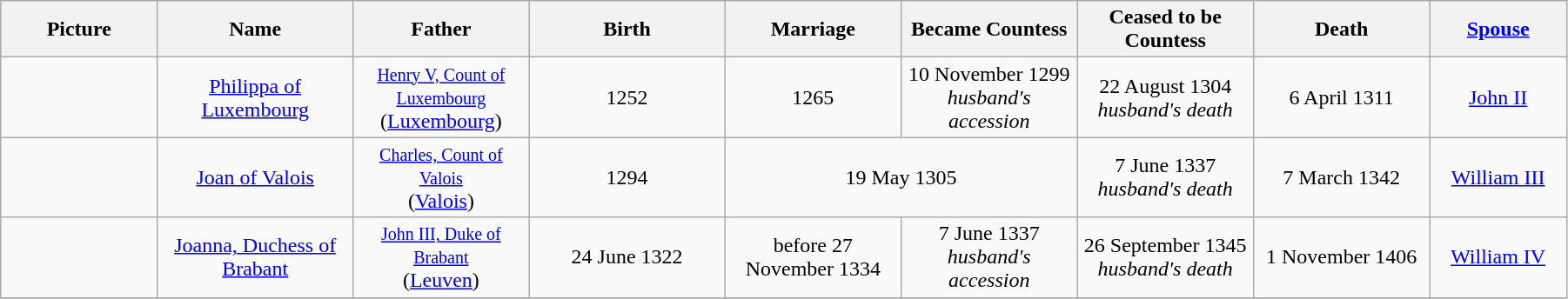<table width=95% class="wikitable">
<tr>
<th width = "8%">Picture</th>
<th width = "10%">Name</th>
<th width = "9%">Father</th>
<th width = "10%">Birth</th>
<th width = "9%">Marriage</th>
<th width = "9%">Became Countess</th>
<th width = "9%">Ceased to be Countess</th>
<th width = "9%">Death</th>
<th width = "7%"><a href='#'>Spouse</a></th>
</tr>
<tr>
<td align="center"></td>
<td align="center"><a href='#'>Philippa of Luxembourg</a></td>
<td align="center"><small><a href='#'>Henry V, Count of Luxembourg</a></small><br>(<a href='#'>Luxembourg</a>)</td>
<td align="center">1252</td>
<td align="center">1265</td>
<td align="center">10 November 1299<br><em>husband's accession</em></td>
<td align="center">22 August 1304<br><em>husband's death</em></td>
<td align="center">6 April 1311</td>
<td align="center"><a href='#'>John II</a></td>
</tr>
<tr>
<td align="center"></td>
<td align="center"><a href='#'>Joan of Valois</a></td>
<td align="center"><small><a href='#'>Charles, Count of Valois</a></small><br>(<a href='#'>Valois</a>)</td>
<td align="center">1294</td>
<td align="center" colspan="2">19 May 1305</td>
<td align="center">7 June 1337<br><em>husband's death</em></td>
<td align="center">7 March 1342</td>
<td align="center"><a href='#'>William III</a></td>
</tr>
<tr>
<td align="center"></td>
<td align="center"><a href='#'>Joanna, Duchess of Brabant</a></td>
<td align="center"><small><a href='#'>John III, Duke of Brabant</a></small><br>(<a href='#'>Leuven</a>)</td>
<td align="center">24 June 1322</td>
<td align="center">before 27 November 1334</td>
<td align="center">7 June 1337<br><em>husband's accession</em></td>
<td align="center">26 September 1345<br><em>husband's death</em></td>
<td align="center">1 November 1406</td>
<td align="center"><a href='#'>William IV</a></td>
</tr>
<tr>
</tr>
</table>
